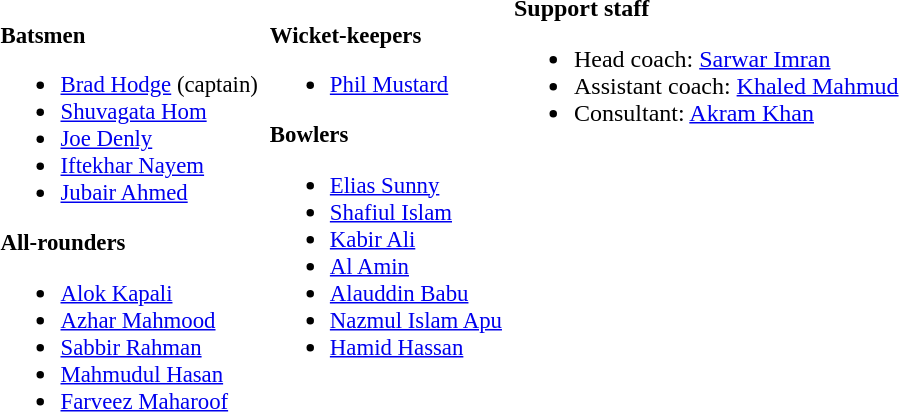<table class="toccolours">
<tr>
</tr>
<tr>
<td style="font-size: 95%;" valign="top"><br><strong>Batsmen</strong><ul><li>  <a href='#'>Brad Hodge</a> (captain)</li><li>  <a href='#'>Shuvagata Hom</a></li><li>  <a href='#'>Joe Denly</a></li><li>  <a href='#'>Iftekhar Nayem</a></li><li>  <a href='#'>Jubair Ahmed</a></li></ul><strong>All-rounders</strong><ul><li>  <a href='#'>Alok Kapali</a></li><li>  <a href='#'>Azhar Mahmood</a></li><li>  <a href='#'>Sabbir Rahman</a></li><li>  <a href='#'>Mahmudul Hasan</a></li><li>  <a href='#'>Farveez Maharoof</a></li></ul></td>
<td></td>
<td style="font-size: 95%;" valign="top"><br><strong>Wicket-keepers</strong><ul><li>  <a href='#'>Phil Mustard</a></li></ul><strong>Bowlers</strong><ul><li>  <a href='#'>Elias Sunny</a></li><li>  <a href='#'>Shafiul Islam</a></li><li>  <a href='#'>Kabir Ali</a></li><li>  <a href='#'>Al Amin</a></li><li>  <a href='#'>Alauddin Babu</a></li><li>  <a href='#'>Nazmul Islam Apu</a></li><li>  <a href='#'>Hamid Hassan</a></li></ul></td>
<td></td>
<td valign="top"><strong>Support staff</strong><br><ul><li>Head coach:  <a href='#'>Sarwar Imran</a></li><li>Assistant coach:  <a href='#'>Khaled Mahmud</a></li><li>Consultant:  <a href='#'>Akram Khan</a></li></ul></td>
</tr>
<tr>
</tr>
</table>
